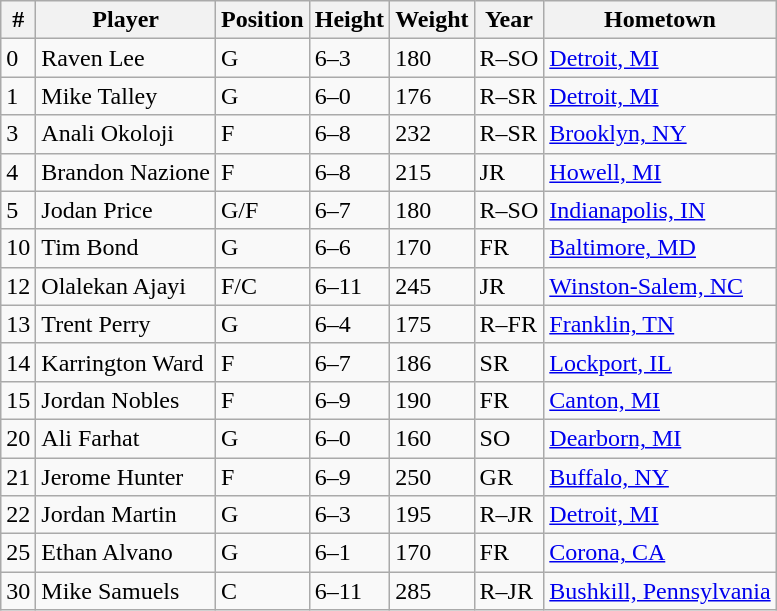<table class="wikitable sortable">
<tr>
<th>#</th>
<th>Player</th>
<th>Position</th>
<th>Height</th>
<th>Weight</th>
<th>Year</th>
<th>Hometown</th>
</tr>
<tr>
<td>0</td>
<td>Raven Lee</td>
<td>G</td>
<td>6–3</td>
<td>180</td>
<td>R–SO</td>
<td><a href='#'>Detroit, MI</a></td>
</tr>
<tr>
<td>1</td>
<td>Mike Talley</td>
<td>G</td>
<td>6–0</td>
<td>176</td>
<td>R–SR</td>
<td><a href='#'>Detroit, MI</a></td>
</tr>
<tr>
<td>3</td>
<td>Anali Okoloji</td>
<td>F</td>
<td>6–8</td>
<td>232</td>
<td>R–SR</td>
<td><a href='#'>Brooklyn, NY</a></td>
</tr>
<tr>
<td>4</td>
<td>Brandon Nazione</td>
<td>F</td>
<td>6–8</td>
<td>215</td>
<td>JR</td>
<td><a href='#'>Howell, MI</a></td>
</tr>
<tr>
<td>5</td>
<td>Jodan Price</td>
<td>G/F</td>
<td>6–7</td>
<td>180</td>
<td>R–SO</td>
<td><a href='#'>Indianapolis, IN</a></td>
</tr>
<tr>
<td>10</td>
<td>Tim Bond</td>
<td>G</td>
<td>6–6</td>
<td>170</td>
<td>FR</td>
<td><a href='#'>Baltimore, MD</a></td>
</tr>
<tr>
<td>12</td>
<td>Olalekan Ajayi</td>
<td>F/C</td>
<td>6–11</td>
<td>245</td>
<td>JR</td>
<td><a href='#'>Winston-Salem, NC</a></td>
</tr>
<tr>
<td>13</td>
<td>Trent Perry</td>
<td>G</td>
<td>6–4</td>
<td>175</td>
<td>R–FR</td>
<td><a href='#'>Franklin, TN</a></td>
</tr>
<tr>
<td>14</td>
<td>Karrington Ward</td>
<td>F</td>
<td>6–7</td>
<td>186</td>
<td>SR</td>
<td><a href='#'>Lockport, IL</a></td>
</tr>
<tr>
<td>15</td>
<td>Jordan Nobles</td>
<td>F</td>
<td>6–9</td>
<td>190</td>
<td>FR</td>
<td><a href='#'>Canton, MI</a></td>
</tr>
<tr>
<td>20</td>
<td>Ali Farhat</td>
<td>G</td>
<td>6–0</td>
<td>160</td>
<td>SO</td>
<td><a href='#'>Dearborn, MI</a></td>
</tr>
<tr>
<td>21</td>
<td>Jerome Hunter</td>
<td>F</td>
<td>6–9</td>
<td>250</td>
<td>GR</td>
<td><a href='#'>Buffalo, NY</a></td>
</tr>
<tr>
<td>22</td>
<td>Jordan Martin</td>
<td>G</td>
<td>6–3</td>
<td>195</td>
<td>R–JR</td>
<td><a href='#'>Detroit, MI</a></td>
</tr>
<tr>
<td>25</td>
<td>Ethan Alvano</td>
<td>G</td>
<td>6–1</td>
<td>170</td>
<td>FR</td>
<td><a href='#'>Corona, CA</a></td>
</tr>
<tr>
<td>30</td>
<td>Mike Samuels</td>
<td>C</td>
<td>6–11</td>
<td>285</td>
<td>R–JR</td>
<td><a href='#'>Bushkill, Pennsylvania</a></td>
</tr>
</table>
